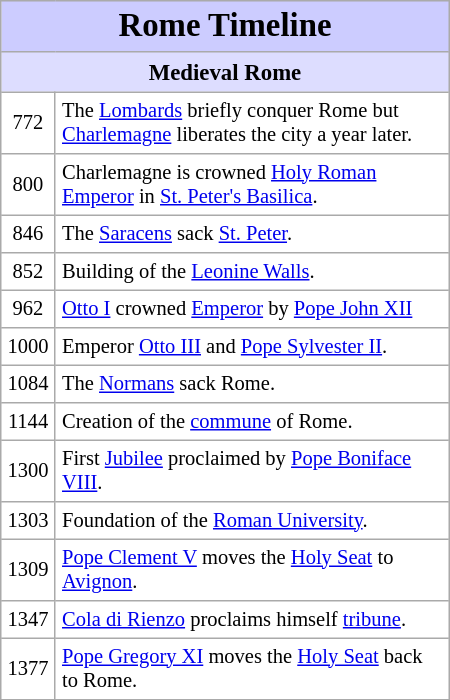<table border="1" cellpadding="4" cellspacing="0" style="float:right; width:300px; margin:0.5em 0 1em 1em; background:White; border:1px #aaa solid; border-collapse:collapse; font-size:95%;">
<tr>
<th colspan="2" style="background:#ccf; text-align:center;"><big><big>Rome Timeline</big></big></th>
</tr>
<tr>
<th colspan="2" style="background:#ddf; text-align:center;"><strong>Medieval Rome</strong></th>
</tr>
<tr>
<td style="font-size:90%; text-align:center;">772</td>
<td style="font-size: 90%;">The <a href='#'>Lombards</a> briefly conquer Rome but <a href='#'>Charlemagne</a> liberates the city a year later.</td>
</tr>
<tr>
<td style="font-size:90%; text-align:center;">800</td>
<td style="font-size: 90%;">Charlemagne is crowned <a href='#'>Holy Roman Emperor</a> in <a href='#'>St. Peter's Basilica</a>.</td>
</tr>
<tr>
<td style="font-size:90%; text-align:center;">846</td>
<td style="font-size: 90%;">The <a href='#'>Saracens</a> sack <a href='#'>St. Peter</a>.</td>
</tr>
<tr>
<td style="font-size:90%; text-align:center;">852</td>
<td style="font-size: 90%;">Building of the <a href='#'>Leonine Walls</a>.</td>
</tr>
<tr>
<td style="font-size:90%; text-align:center;">962</td>
<td style="font-size: 90%;"><a href='#'>Otto I</a> crowned <a href='#'>Emperor</a> by <a href='#'>Pope John XII</a></td>
</tr>
<tr>
<td style="font-size:90%; text-align:center;">1000</td>
<td style="font-size: 90%;">Emperor <a href='#'>Otto III</a> and <a href='#'>Pope Sylvester II</a>.</td>
</tr>
<tr>
<td style="font-size:90%; text-align:center;">1084</td>
<td style="font-size: 90%;">The <a href='#'>Normans</a> sack Rome.</td>
</tr>
<tr>
<td style="font-size:90%; text-align:center;">1144</td>
<td style="font-size: 90%;">Creation of the <a href='#'>commune</a> of Rome.</td>
</tr>
<tr>
<td style="font-size:90%; text-align:center;">1300</td>
<td style="font-size: 90%;">First <a href='#'>Jubilee</a> proclaimed by <a href='#'>Pope Boniface VIII</a>.</td>
</tr>
<tr>
<td style="font-size:90%; text-align:center;">1303</td>
<td style="font-size: 90%;">Foundation of the <a href='#'>Roman University</a>.</td>
</tr>
<tr>
<td style="font-size:90%; text-align:center;">1309</td>
<td style="font-size: 90%;"><a href='#'>Pope Clement V</a> moves the <a href='#'>Holy Seat</a> to <a href='#'>Avignon</a>.</td>
</tr>
<tr>
<td style="font-size:90%; text-align:center;">1347</td>
<td style="font-size: 90%;"><a href='#'>Cola di Rienzo</a> proclaims himself <a href='#'>tribune</a>.</td>
</tr>
<tr>
<td style="font-size:90%; text-align:center;">1377</td>
<td style="font-size: 90%;"><a href='#'>Pope Gregory XI</a> moves the <a href='#'>Holy Seat</a> back to Rome.</td>
</tr>
</table>
